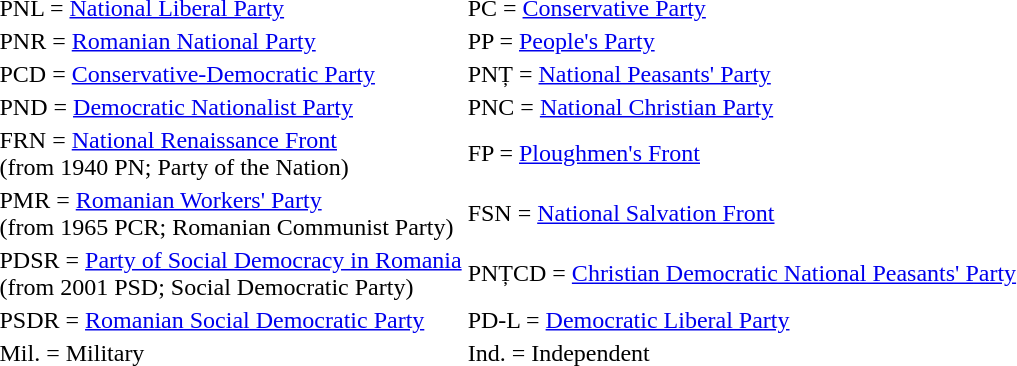<table>
<tr>
<td>PNL = <a href='#'>National Liberal Party</a></td>
<td>PC = <a href='#'>Conservative Party</a></td>
</tr>
<tr>
<td>PNR = <a href='#'>Romanian National Party</a></td>
<td>PP = <a href='#'>People's Party</a></td>
</tr>
<tr>
<td>PCD = <a href='#'>Conservative-Democratic Party</a></td>
<td>PNȚ = <a href='#'>National Peasants' Party</a></td>
</tr>
<tr>
<td>PND = <a href='#'>Democratic Nationalist Party</a></td>
<td>PNC = <a href='#'>National Christian Party</a></td>
</tr>
<tr>
<td>FRN = <a href='#'>National Renaissance Front</a><br>(from 1940 PN; Party of the Nation)</td>
<td>FP = <a href='#'>Ploughmen's Front</a></td>
</tr>
<tr>
<td>PMR = <a href='#'>Romanian Workers' Party</a><br>(from 1965 PCR; Romanian Communist Party)</td>
<td>FSN = <a href='#'>National Salvation Front</a></td>
</tr>
<tr>
<td>PDSR = <a href='#'>Party of Social Democracy in Romania</a><br>(from 2001 PSD; Social Democratic Party)</td>
<td>PNȚCD = <a href='#'>Christian Democratic National Peasants' Party</a></td>
</tr>
<tr>
<td>PSDR = <a href='#'>Romanian Social Democratic Party</a></td>
<td>PD-L = <a href='#'>Democratic Liberal Party</a></td>
</tr>
<tr>
<td>Mil. = Military</td>
<td>Ind. = Independent</td>
</tr>
</table>
